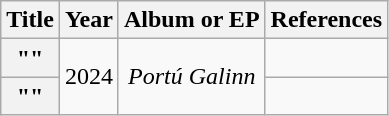<table class="wikitable plainrowheaders" style="text-align:center;">
<tr>
<th scope="col">Title</th>
<th scope="col">Year</th>
<th scope="col">Album or EP</th>
<th>References</th>
</tr>
<tr>
<th scope="row">""<br></th>
<td rowspan="2">2024</td>
<td rowspan="2"><em>Portú Galinn</em></td>
<td></td>
</tr>
<tr>
<th scope="row">""<br></th>
<td></td>
</tr>
</table>
